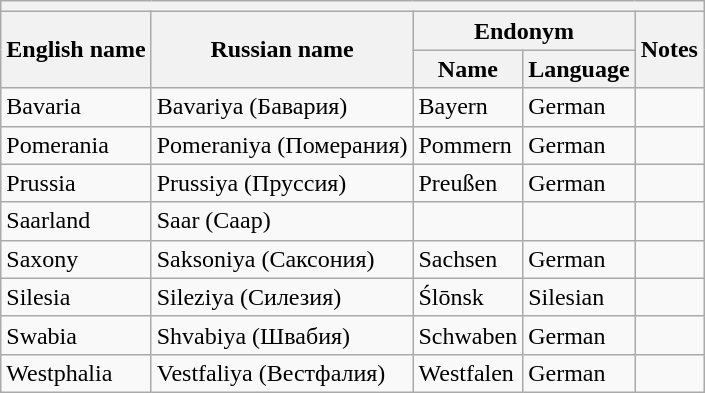<table class="wikitable sortable">
<tr>
<th colspan="5"></th>
</tr>
<tr>
<th rowspan="2">English name</th>
<th rowspan="2">Russian name</th>
<th colspan="2">Endonym</th>
<th rowspan="2">Notes</th>
</tr>
<tr>
<th>Name</th>
<th>Language</th>
</tr>
<tr>
<td>Bavaria</td>
<td>Bavariya (Бавария)</td>
<td>Bayern</td>
<td>German</td>
<td></td>
</tr>
<tr>
<td>Pomerania</td>
<td>Pomeraniya (Померания)</td>
<td>Pommern</td>
<td>German</td>
<td></td>
</tr>
<tr>
<td>Prussia</td>
<td>Prussiya (Пруссия)</td>
<td>Preußen</td>
<td>German</td>
<td></td>
</tr>
<tr>
<td>Saarland</td>
<td>Saar (Саар)</td>
<td></td>
<td></td>
<td></td>
</tr>
<tr>
<td>Saxony</td>
<td>Saksoniya (Саксония)</td>
<td>Sachsen</td>
<td>German</td>
<td></td>
</tr>
<tr>
<td>Silesia</td>
<td>Sileziya (Силезия)</td>
<td>Ślōnsk</td>
<td>Silesian</td>
<td></td>
</tr>
<tr>
<td>Swabia</td>
<td>Shvabiya (Швабия)</td>
<td>Schwaben</td>
<td>German</td>
<td></td>
</tr>
<tr>
<td>Westphalia</td>
<td>Vestfaliya (Вестфалия)</td>
<td>Westfalen</td>
<td>German</td>
<td></td>
</tr>
</table>
